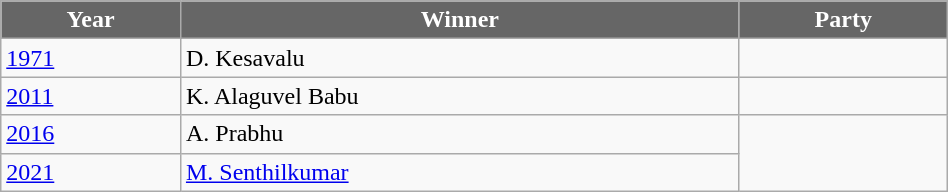<table class="wikitable" width="50%">
<tr>
<th style="background-color:#666666; color:white">Year</th>
<th style="background-color:#666666; color:white">Winner</th>
<th style="background-color:#666666; color:white" colspan="2">Party</th>
</tr>
<tr>
<td><a href='#'>1971</a></td>
<td>D. Kesavalu</td>
<td></td>
</tr>
<tr>
<td><a href='#'>2011</a></td>
<td>K. Alaguvel Babu</td>
<td></td>
</tr>
<tr>
<td><a href='#'>2016</a></td>
<td>A. Prabhu</td>
</tr>
<tr>
<td><a href='#'>2021</a></td>
<td><a href='#'>M. Senthilkumar</a></td>
</tr>
</table>
